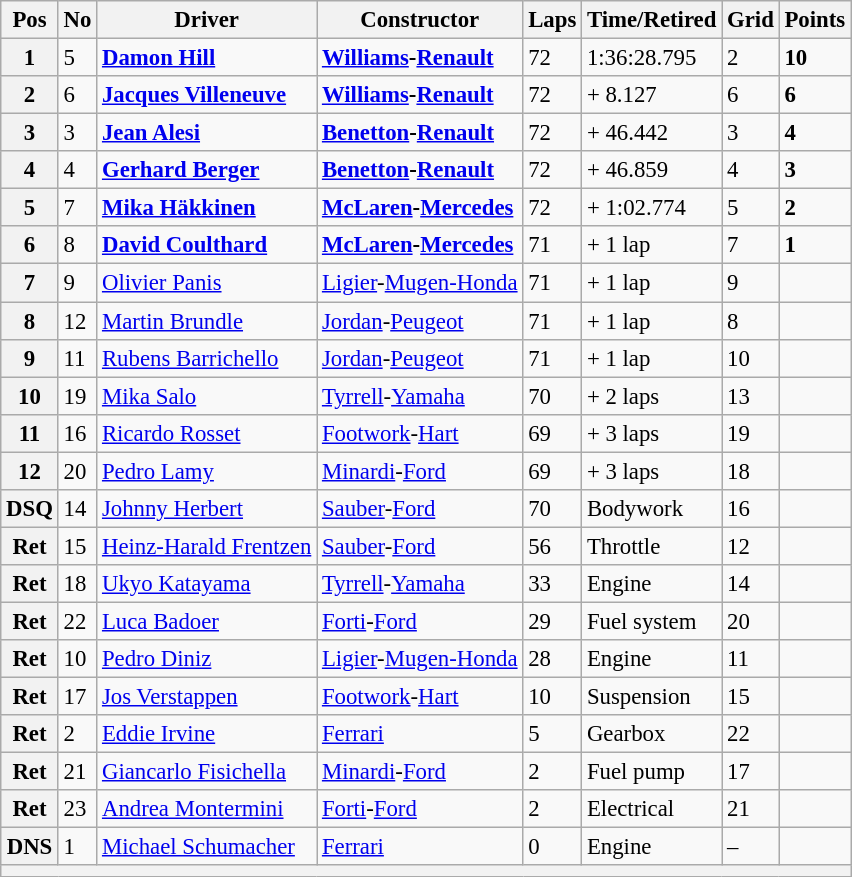<table class="wikitable" style="font-size: 95%;">
<tr>
<th>Pos</th>
<th>No</th>
<th>Driver</th>
<th>Constructor</th>
<th>Laps</th>
<th>Time/Retired</th>
<th>Grid</th>
<th>Points</th>
</tr>
<tr>
<th>1</th>
<td>5</td>
<td> <strong><a href='#'>Damon Hill</a></strong></td>
<td><strong><a href='#'>Williams</a>-<a href='#'>Renault</a></strong></td>
<td>72</td>
<td>1:36:28.795</td>
<td>2</td>
<td><strong>10</strong></td>
</tr>
<tr>
<th>2</th>
<td>6</td>
<td> <strong><a href='#'>Jacques Villeneuve</a></strong></td>
<td><strong><a href='#'>Williams</a>-<a href='#'>Renault</a></strong></td>
<td>72</td>
<td>+ 8.127</td>
<td>6</td>
<td><strong>6</strong></td>
</tr>
<tr>
<th>3</th>
<td>3</td>
<td> <strong><a href='#'>Jean Alesi</a></strong></td>
<td><strong><a href='#'>Benetton</a>-<a href='#'>Renault</a></strong></td>
<td>72</td>
<td>+ 46.442</td>
<td>3</td>
<td><strong>4</strong></td>
</tr>
<tr>
<th>4</th>
<td>4</td>
<td> <strong><a href='#'>Gerhard Berger</a></strong></td>
<td><strong><a href='#'>Benetton</a>-<a href='#'>Renault</a></strong></td>
<td>72</td>
<td>+ 46.859</td>
<td>4</td>
<td><strong>3</strong></td>
</tr>
<tr>
<th>5</th>
<td>7</td>
<td> <strong><a href='#'>Mika Häkkinen</a></strong></td>
<td><strong><a href='#'>McLaren</a>-<a href='#'>Mercedes</a></strong></td>
<td>72</td>
<td>+ 1:02.774</td>
<td>5</td>
<td><strong>2</strong></td>
</tr>
<tr>
<th>6</th>
<td>8</td>
<td> <strong><a href='#'>David Coulthard</a></strong></td>
<td><strong><a href='#'>McLaren</a>-<a href='#'>Mercedes</a></strong></td>
<td>71</td>
<td>+ 1 lap</td>
<td>7</td>
<td><strong>1</strong></td>
</tr>
<tr>
<th>7</th>
<td>9</td>
<td> <a href='#'>Olivier Panis</a></td>
<td><a href='#'>Ligier</a>-<a href='#'>Mugen-Honda</a></td>
<td>71</td>
<td>+ 1 lap</td>
<td>9</td>
<td> </td>
</tr>
<tr>
<th>8</th>
<td>12</td>
<td> <a href='#'>Martin Brundle</a></td>
<td><a href='#'>Jordan</a>-<a href='#'>Peugeot</a></td>
<td>71</td>
<td>+ 1 lap</td>
<td>8</td>
<td> </td>
</tr>
<tr>
<th>9</th>
<td>11</td>
<td> <a href='#'>Rubens Barrichello</a></td>
<td><a href='#'>Jordan</a>-<a href='#'>Peugeot</a></td>
<td>71</td>
<td>+ 1 lap</td>
<td>10</td>
<td> </td>
</tr>
<tr>
<th>10</th>
<td>19</td>
<td> <a href='#'>Mika Salo</a></td>
<td><a href='#'>Tyrrell</a>-<a href='#'>Yamaha</a></td>
<td>70</td>
<td>+ 2 laps</td>
<td>13</td>
<td> </td>
</tr>
<tr>
<th>11</th>
<td>16</td>
<td> <a href='#'>Ricardo Rosset</a></td>
<td><a href='#'>Footwork</a>-<a href='#'>Hart</a></td>
<td>69</td>
<td>+ 3 laps</td>
<td>19</td>
<td> </td>
</tr>
<tr>
<th>12</th>
<td>20</td>
<td> <a href='#'>Pedro Lamy</a></td>
<td><a href='#'>Minardi</a>-<a href='#'>Ford</a></td>
<td>69</td>
<td>+ 3 laps</td>
<td>18</td>
<td> </td>
</tr>
<tr>
<th>DSQ</th>
<td>14</td>
<td> <a href='#'>Johnny Herbert</a></td>
<td><a href='#'>Sauber</a>-<a href='#'>Ford</a></td>
<td>70</td>
<td>Bodywork</td>
<td>16</td>
<td> </td>
</tr>
<tr>
<th>Ret</th>
<td>15</td>
<td> <a href='#'>Heinz-Harald Frentzen</a></td>
<td><a href='#'>Sauber</a>-<a href='#'>Ford</a></td>
<td>56</td>
<td>Throttle</td>
<td>12</td>
<td> </td>
</tr>
<tr>
<th>Ret</th>
<td>18</td>
<td> <a href='#'>Ukyo Katayama</a></td>
<td><a href='#'>Tyrrell</a>-<a href='#'>Yamaha</a></td>
<td>33</td>
<td>Engine</td>
<td>14</td>
<td> </td>
</tr>
<tr>
<th>Ret</th>
<td>22</td>
<td> <a href='#'>Luca Badoer</a></td>
<td><a href='#'>Forti</a>-<a href='#'>Ford</a></td>
<td>29</td>
<td>Fuel system</td>
<td>20</td>
<td> </td>
</tr>
<tr>
<th>Ret</th>
<td>10</td>
<td> <a href='#'>Pedro Diniz</a></td>
<td><a href='#'>Ligier</a>-<a href='#'>Mugen-Honda</a></td>
<td>28</td>
<td>Engine</td>
<td>11</td>
<td> </td>
</tr>
<tr>
<th>Ret</th>
<td>17</td>
<td> <a href='#'>Jos Verstappen</a></td>
<td><a href='#'>Footwork</a>-<a href='#'>Hart</a></td>
<td>10</td>
<td>Suspension</td>
<td>15</td>
<td> </td>
</tr>
<tr>
<th>Ret</th>
<td>2</td>
<td> <a href='#'>Eddie Irvine</a></td>
<td><a href='#'>Ferrari</a></td>
<td>5</td>
<td>Gearbox</td>
<td>22</td>
<td> </td>
</tr>
<tr>
<th>Ret</th>
<td>21</td>
<td> <a href='#'>Giancarlo Fisichella</a></td>
<td><a href='#'>Minardi</a>-<a href='#'>Ford</a></td>
<td>2</td>
<td>Fuel pump</td>
<td>17</td>
<td> </td>
</tr>
<tr>
<th>Ret</th>
<td>23</td>
<td> <a href='#'>Andrea Montermini</a></td>
<td><a href='#'>Forti</a>-<a href='#'>Ford</a></td>
<td>2</td>
<td>Electrical</td>
<td>21</td>
<td> </td>
</tr>
<tr>
<th>DNS</th>
<td>1</td>
<td> <a href='#'>Michael Schumacher</a></td>
<td><a href='#'>Ferrari</a></td>
<td>0</td>
<td>Engine</td>
<td>–</td>
<td> </td>
</tr>
<tr>
<th colspan="8"></th>
</tr>
</table>
